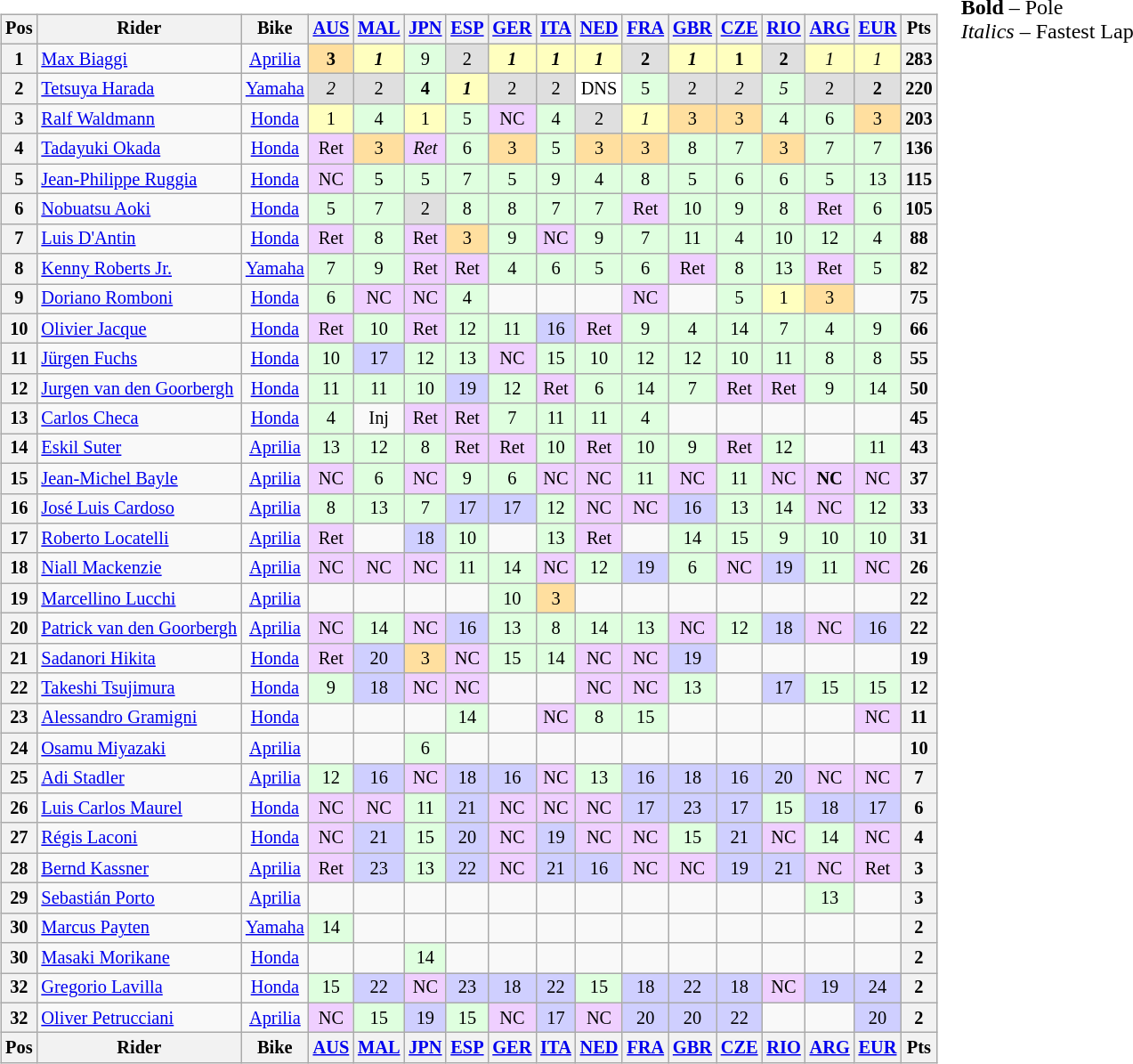<table>
<tr>
<td><br><table class="wikitable" style="font-size: 85%; text-align:center">
<tr valign="top">
<th valign="middle">Pos</th>
<th valign="middle">Rider</th>
<th valign="middle">Bike<br></th>
<th><a href='#'>AUS</a><br></th>
<th><a href='#'>MAL</a><br></th>
<th><a href='#'>JPN</a><br></th>
<th><a href='#'>ESP</a><br></th>
<th><a href='#'>GER</a><br></th>
<th><a href='#'>ITA</a><br></th>
<th><a href='#'>NED</a><br></th>
<th><a href='#'>FRA</a><br></th>
<th><a href='#'>GBR</a><br></th>
<th><a href='#'>CZE</a><br></th>
<th><a href='#'>RIO</a><br></th>
<th><a href='#'>ARG</a><br></th>
<th><a href='#'>EUR</a><br></th>
<th valign="middle">Pts</th>
</tr>
<tr>
<th>1</th>
<td align="left"> <a href='#'>Max Biaggi</a></td>
<td><a href='#'>Aprilia</a></td>
<td style="background:#FFDF9F;"><strong>3</strong></td>
<td style="background:#FFFFBF;"><strong><em>1</em></strong></td>
<td style="background:#DFFFDF;">9</td>
<td style="background:#DFDFDF;">2</td>
<td style="background:#FFFFBF;"><strong><em>1</em></strong></td>
<td style="background:#FFFFBF;"><strong><em>1</em></strong></td>
<td style="background:#FFFFBF;"><strong><em>1</em></strong></td>
<td style="background:#DFDFDF;"><strong>2</strong></td>
<td style="background:#FFFFBF;"><strong><em>1</em></strong></td>
<td style="background:#FFFFBF;"><strong>1</strong></td>
<td style="background:#DFDFDF;"><strong>2</strong></td>
<td style="background:#FFFFBF;"><em>1</em></td>
<td style="background:#FFFFBF;"><em>1</em></td>
<th>283</th>
</tr>
<tr>
<th>2</th>
<td align="left"> <a href='#'>Tetsuya Harada</a></td>
<td><a href='#'>Yamaha</a></td>
<td style="background:#DFDFDF;"><em>2</em></td>
<td style="background:#DFDFDF;">2</td>
<td style="background:#DFFFDF;"><strong>4</strong></td>
<td style="background:#FFFFBF;"><strong><em>1</em></strong></td>
<td style="background:#DFDFDF;">2</td>
<td style="background:#DFDFDF;">2</td>
<td style="background:#ffffff;">DNS</td>
<td style="background:#DFFFDF;">5</td>
<td style="background:#DFDFDF;">2</td>
<td style="background:#DFDFDF;"><em>2</em></td>
<td style="background:#DFFFDF;"><em>5</em></td>
<td style="background:#DFDFDF;">2</td>
<td style="background:#DFDFDF;"><strong>2</strong></td>
<th>220</th>
</tr>
<tr>
<th>3</th>
<td align="left"> <a href='#'>Ralf Waldmann</a></td>
<td><a href='#'>Honda</a></td>
<td style="background:#FFFFBF;">1</td>
<td style="background:#DFFFDF;">4</td>
<td style="background:#FFFFBF;">1</td>
<td style="background:#DFFFDF;">5</td>
<td style="background:#EFCFFF;">NC</td>
<td style="background:#DFFFDF;">4</td>
<td style="background:#DFDFDF;">2</td>
<td style="background:#FFFFBF;"><em>1</em></td>
<td style="background:#ffdf9f;">3</td>
<td style="background:#ffdf9f;">3</td>
<td style="background:#DFFFDF;">4</td>
<td style="background:#DFFFDF;">6</td>
<td style="background:#ffdf9f;">3</td>
<th>203</th>
</tr>
<tr>
<th>4</th>
<td align="left"> <a href='#'>Tadayuki Okada</a></td>
<td><a href='#'>Honda</a></td>
<td style="background:#EFCFFF;">Ret</td>
<td style="background:#FFDF9F;">3</td>
<td style="background:#EFCFFF;"><em>Ret</em></td>
<td style="background:#DFFFDF;">6</td>
<td style="background:#FFDF9F;">3</td>
<td style="background:#DFFFDF;">5</td>
<td style="background:#FFDF9F;">3</td>
<td style="background:#FFDF9F;">3</td>
<td style="background:#DFFFDF;">8</td>
<td style="background:#DFFFDF;">7</td>
<td style="background:#FFDF9F;">3</td>
<td style="background:#DFFFDF;">7</td>
<td style="background:#DFFFDF;">7</td>
<th>136</th>
</tr>
<tr>
<th>5</th>
<td align="left"> <a href='#'>Jean-Philippe Ruggia</a></td>
<td><a href='#'>Honda</a></td>
<td style="background:#EFCFFF;">NC</td>
<td style="background:#DFFFDF;">5</td>
<td style="background:#DFFFDF;">5</td>
<td style="background:#DFFFDF;">7</td>
<td style="background:#DFFFDF;">5</td>
<td style="background:#DFFFDF;">9</td>
<td style="background:#DFFFDF;">4</td>
<td style="background:#DFFFDF;">8</td>
<td style="background:#DFFFDF;">5</td>
<td style="background:#DFFFDF;">6</td>
<td style="background:#DFFFDF;">6</td>
<td style="background:#DFFFDF;">5</td>
<td style="background:#DFFFDF;">13</td>
<th>115</th>
</tr>
<tr>
<th>6</th>
<td align="left"> <a href='#'>Nobuatsu Aoki</a></td>
<td><a href='#'>Honda</a></td>
<td style="background:#DFFFDF;">5</td>
<td style="background:#DFFFDF;">7</td>
<td style="background:#DFDFDF;">2</td>
<td style="background:#DFFFDF;">8</td>
<td style="background:#DFFFDF;">8</td>
<td style="background:#DFFFDF;">7</td>
<td style="background:#DFFFDF;">7</td>
<td style="background:#EFCFFF;">Ret</td>
<td style="background:#DFFFDF;">10</td>
<td style="background:#DFFFDF;">9</td>
<td style="background:#DFFFDF;">8</td>
<td style="background:#EFCFFF;">Ret</td>
<td style="background:#DFFFDF;">6</td>
<th>105</th>
</tr>
<tr>
<th>7</th>
<td align="left"> <a href='#'>Luis D'Antin</a></td>
<td><a href='#'>Honda</a></td>
<td style="background:#EFCFFF;">Ret</td>
<td style="background:#DFFFDF;">8</td>
<td style="background:#EFCFFF;">Ret</td>
<td style="background:#FFDF9F;">3</td>
<td style="background:#DFFFDF;">9</td>
<td style="background:#EFCFFF;">NC</td>
<td style="background:#DFFFDF;">9</td>
<td style="background:#DFFFDF;">7</td>
<td style="background:#DFFFDF;">11</td>
<td style="background:#DFFFDF;">4</td>
<td style="background:#DFFFDF;">10</td>
<td style="background:#DFFFDF;">12</td>
<td style="background:#DFFFDF;">4</td>
<th>88</th>
</tr>
<tr>
<th>8</th>
<td align="left"> <a href='#'>Kenny Roberts Jr.</a></td>
<td><a href='#'>Yamaha</a></td>
<td style="background:#DFFFDF;">7</td>
<td style="background:#DFFFDF;">9</td>
<td style="background:#EFCFFF;">Ret</td>
<td style="background:#EFCFFF;">Ret</td>
<td style="background:#DFFFDF;">4</td>
<td style="background:#DFFFDF;">6</td>
<td style="background:#DFFFDF;">5</td>
<td style="background:#DFFFDF;">6</td>
<td style="background:#EFCFFF;">Ret</td>
<td style="background:#DFFFDF;">8</td>
<td style="background:#DFFFDF;">13</td>
<td style="background:#EFCFFF;">Ret</td>
<td style="background:#DFFFDF;">5</td>
<th>82</th>
</tr>
<tr>
<th>9</th>
<td align="left"> <a href='#'>Doriano Romboni</a></td>
<td><a href='#'>Honda</a></td>
<td style="background:#DFFFDF;">6</td>
<td style="background:#EFCFFF;">NC</td>
<td style="background:#EFCFFF;">NC</td>
<td style="background:#DFFFDF;">4</td>
<td></td>
<td></td>
<td></td>
<td style="background:#EFCFFF;">NC</td>
<td></td>
<td style="background:#DFFFDF;">5</td>
<td style="background:#FFFFBF;">1</td>
<td style="background:#ffdf9f;">3</td>
<td></td>
<th>75</th>
</tr>
<tr>
<th>10</th>
<td align="left"> <a href='#'>Olivier Jacque</a></td>
<td><a href='#'>Honda</a></td>
<td style="background:#EFCFFF;">Ret</td>
<td style="background:#DFFFDF;">10</td>
<td style="background:#EFCFFF;">Ret</td>
<td style="background:#DFFFDF;">12</td>
<td style="background:#DFFFDF;">11</td>
<td style="background:#CFCFFF;">16</td>
<td style="background:#EFCFFF;">Ret</td>
<td style="background:#DFFFDF;">9</td>
<td style="background:#DFFFDF;">4</td>
<td style="background:#DFFFDF;">14</td>
<td style="background:#DFFFDF;">7</td>
<td style="background:#DFFFDF;">4</td>
<td style="background:#DFFFDF;">9</td>
<th>66</th>
</tr>
<tr>
<th>11</th>
<td align="left"> <a href='#'>Jürgen Fuchs</a></td>
<td><a href='#'>Honda</a></td>
<td style="background:#DFFFDF;">10</td>
<td style="background:#CFCFFF;">17</td>
<td style="background:#DFFFDF;">12</td>
<td style="background:#DFFFDF;">13</td>
<td style="background:#EFCFFF;">NC</td>
<td style="background:#DFFFDF;">15</td>
<td style="background:#DFFFDF;">10</td>
<td style="background:#DFFFDF;">12</td>
<td style="background:#DFFFDF;">12</td>
<td style="background:#DFFFDF;">10</td>
<td style="background:#DFFFDF;">11</td>
<td style="background:#DFFFDF;">8</td>
<td style="background:#DFFFDF;">8</td>
<th>55</th>
</tr>
<tr>
<th>12</th>
<td align="left"> <a href='#'>Jurgen van den Goorbergh</a></td>
<td><a href='#'>Honda</a></td>
<td style="background:#DFFFDF;">11</td>
<td style="background:#DFFFDF;">11</td>
<td style="background:#DFFFDF;">10</td>
<td style="background:#CFCFFF;">19</td>
<td style="background:#DFFFDF;">12</td>
<td style="background:#EFCFFF;">Ret</td>
<td style="background:#DFFFDF;">6</td>
<td style="background:#DFFFDF;">14</td>
<td style="background:#DFFFDF;">7</td>
<td style="background:#EFCFFF;">Ret</td>
<td style="background:#EFCFFF;">Ret</td>
<td style="background:#DFFFDF;">9</td>
<td style="background:#DFFFDF;">14</td>
<th>50</th>
</tr>
<tr>
<th>13</th>
<td align="left"> <a href='#'>Carlos Checa</a></td>
<td><a href='#'>Honda</a></td>
<td style="background:#DFFFDF;">4</td>
<td>Inj</td>
<td style="background:#EFCFFF;">Ret</td>
<td style="background:#EFCFFF;">Ret</td>
<td style="background:#DFFFDF;">7</td>
<td style="background:#DFFFDF;">11</td>
<td style="background:#DFFFDF;">11</td>
<td style="background:#DFFFDF;">4</td>
<td></td>
<td></td>
<td></td>
<td></td>
<td></td>
<th>45</th>
</tr>
<tr>
<th>14</th>
<td align="left"> <a href='#'>Eskil Suter</a></td>
<td><a href='#'>Aprilia</a></td>
<td style="background:#DFFFDF;">13</td>
<td style="background:#DFFFDF;">12</td>
<td style="background:#DFFFDF;">8</td>
<td style="background:#EFCFFF;">Ret</td>
<td style="background:#EFCFFF;">Ret</td>
<td style="background:#DFFFDF;">10</td>
<td style="background:#EFCFFF;">Ret</td>
<td style="background:#DFFFDF;">10</td>
<td style="background:#DFFFDF;">9</td>
<td style="background:#EFCFFF;">Ret</td>
<td style="background:#DFFFDF;">12</td>
<td></td>
<td style="background:#DFFFDF;">11</td>
<th>43</th>
</tr>
<tr>
<th>15</th>
<td align="left"> <a href='#'>Jean-Michel Bayle</a></td>
<td><a href='#'>Aprilia</a></td>
<td style="background:#EFCFFF;">NC</td>
<td style="background:#DFFFDF;">6</td>
<td style="background:#EFCFFF;">NC</td>
<td style="background:#DFFFDF;">9</td>
<td style="background:#DFFFDF;">6</td>
<td style="background:#EFCFFF;">NC</td>
<td style="background:#EFCFFF;">NC</td>
<td style="background:#DFFFDF;">11</td>
<td style="background:#EFCFFF;">NC</td>
<td style="background:#DFFFDF;">11</td>
<td style="background:#EFCFFF;">NC</td>
<td style="background:#EFCFFF;"><strong>NC</strong></td>
<td style="background:#EFCFFF;">NC</td>
<th>37</th>
</tr>
<tr>
<th>16</th>
<td align="left"> <a href='#'>José Luis Cardoso</a></td>
<td><a href='#'>Aprilia</a></td>
<td style="background:#DFFFDF;">8</td>
<td style="background:#DFFFDF;">13</td>
<td style="background:#DFFFDF;">7</td>
<td style="background:#CFCFFF;">17</td>
<td style="background:#CFCFFF;">17</td>
<td style="background:#DFFFDF;">12</td>
<td style="background:#EFCFFF;">NC</td>
<td style="background:#EFCFFF;">NC</td>
<td style="background:#CFCFFF;">16</td>
<td style="background:#DFFFDF;">13</td>
<td style="background:#DFFFDF;">14</td>
<td style="background:#EFCFFF;">NC</td>
<td style="background:#DFFFDF;">12</td>
<th>33</th>
</tr>
<tr>
<th>17</th>
<td align="left"> <a href='#'>Roberto Locatelli</a></td>
<td><a href='#'>Aprilia</a></td>
<td style="background:#EFCFFF;">Ret</td>
<td></td>
<td style="background:#CFCFFF;">18</td>
<td style="background:#DFFFDF;">10</td>
<td></td>
<td style="background:#DFFFDF;">13</td>
<td style="background:#EFCFFF;">Ret</td>
<td></td>
<td style="background:#DFFFDF;">14</td>
<td style="background:#DFFFDF;">15</td>
<td style="background:#DFFFDF;">9</td>
<td style="background:#DFFFDF;">10</td>
<td style="background:#DFFFDF;">10</td>
<th>31</th>
</tr>
<tr>
<th>18</th>
<td align="left"> <a href='#'>Niall Mackenzie</a></td>
<td><a href='#'>Aprilia</a></td>
<td style="background:#EFCFFF;">NC</td>
<td style="background:#EFCFFF;">NC</td>
<td style="background:#EFCFFF;">NC</td>
<td style="background:#DFFFDF;">11</td>
<td style="background:#DFFFDF;">14</td>
<td style="background:#EFCFFF;">NC</td>
<td style="background:#DFFFDF;">12</td>
<td style="background:#CFCFFF;">19</td>
<td style="background:#DFFFDF;">6</td>
<td style="background:#EFCFFF;">NC</td>
<td style="background:#CFCFFF;">19</td>
<td style="background:#DFFFDF;">11</td>
<td style="background:#EFCFFF;">NC</td>
<th>26</th>
</tr>
<tr>
<th>19</th>
<td align="left"> <a href='#'>Marcellino Lucchi</a></td>
<td><a href='#'>Aprilia</a></td>
<td></td>
<td></td>
<td></td>
<td></td>
<td style="background:#DFFFDF;">10</td>
<td style="background:#FFDF9F;">3</td>
<td></td>
<td></td>
<td></td>
<td></td>
<td></td>
<td></td>
<td></td>
<th>22</th>
</tr>
<tr>
<th>20</th>
<td align="left"> <a href='#'>Patrick van den Goorbergh</a></td>
<td><a href='#'>Aprilia</a></td>
<td style="background:#EFCFFF;">NC</td>
<td style="background:#DFFFDF;">14</td>
<td style="background:#EFCFFF;">NC</td>
<td style="background:#CFCFFF;">16</td>
<td style="background:#DFFFDF;">13</td>
<td style="background:#DFFFDF;">8</td>
<td style="background:#DFFFDF;">14</td>
<td style="background:#DFFFDF;">13</td>
<td style="background:#EFCFFF;">NC</td>
<td style="background:#DFFFDF;">12</td>
<td style="background:#CFCFFF;">18</td>
<td style="background:#EFCFFF;">NC</td>
<td style="background:#CFCFFF;">16</td>
<th>22</th>
</tr>
<tr>
<th>21</th>
<td align="left"> <a href='#'>Sadanori Hikita</a></td>
<td><a href='#'>Honda</a></td>
<td style="background:#EFCFFF;">Ret</td>
<td style="background:#CFCFFF;">20</td>
<td style="background:#ffdf9f;">3</td>
<td style="background:#EFCFFF;">NC</td>
<td style="background:#DFFFDF;">15</td>
<td style="background:#DFFFDF;">14</td>
<td style="background:#EFCFFF;">NC</td>
<td style="background:#EFCFFF;">NC</td>
<td style="background:#CFCFFF;">19</td>
<td></td>
<td></td>
<td></td>
<td></td>
<th>19</th>
</tr>
<tr>
<th>22</th>
<td align="left"> <a href='#'>Takeshi Tsujimura</a></td>
<td><a href='#'>Honda</a></td>
<td style="background:#DFFFDF;">9</td>
<td style="background:#CFCFFF;">18</td>
<td style="background:#EFCFFF;">NC</td>
<td style="background:#EFCFFF;">NC</td>
<td></td>
<td></td>
<td style="background:#EFCFFF;">NC</td>
<td style="background:#EFCFFF;">NC</td>
<td style="background:#DFFFDF;">13</td>
<td></td>
<td style="background:#CFCFFF;">17</td>
<td style="background:#DFFFDF;">15</td>
<td style="background:#DFFFDF;">15</td>
<th>12</th>
</tr>
<tr>
<th>23</th>
<td align="left"> <a href='#'>Alessandro Gramigni</a></td>
<td><a href='#'>Honda</a></td>
<td></td>
<td></td>
<td></td>
<td style="background:#DFFFDF;">14</td>
<td></td>
<td style="background:#EFCFFF;">NC</td>
<td style="background:#DFFFDF;">8</td>
<td style="background:#DFFFDF;">15</td>
<td></td>
<td></td>
<td></td>
<td></td>
<td style="background:#EFCFFF;">NC</td>
<th>11</th>
</tr>
<tr>
<th>24</th>
<td align="left"> <a href='#'>Osamu Miyazaki</a></td>
<td><a href='#'>Aprilia</a></td>
<td></td>
<td></td>
<td style="background:#DFFFDF;">6</td>
<td></td>
<td></td>
<td></td>
<td></td>
<td></td>
<td></td>
<td></td>
<td></td>
<td></td>
<td></td>
<th>10</th>
</tr>
<tr>
<th>25</th>
<td align="left"> <a href='#'>Adi Stadler</a></td>
<td><a href='#'>Aprilia</a></td>
<td style="background:#DFFFDF;">12</td>
<td style="background:#CFCFFF;">16</td>
<td style="background:#EFCFFF;">NC</td>
<td style="background:#CFCFFF;">18</td>
<td style="background:#CFCFFF;">16</td>
<td style="background:#EFCFFF;">NC</td>
<td style="background:#DFFFDF;">13</td>
<td style="background:#CFCFFF;">16</td>
<td style="background:#CFCFFF;">18</td>
<td style="background:#CFCFFF;">16</td>
<td style="background:#CFCFFF;">20</td>
<td style="background:#EFCFFF;">NC</td>
<td style="background:#EFCFFF;">NC</td>
<th>7</th>
</tr>
<tr>
<th>26</th>
<td align="left"> <a href='#'>Luis Carlos Maurel</a></td>
<td><a href='#'>Honda</a></td>
<td style="background:#EFCFFF;">NC</td>
<td style="background:#EFCFFF;">NC</td>
<td style="background:#DFFFDF;">11</td>
<td style="background:#CFCFFF;">21</td>
<td style="background:#EFCFFF;">NC</td>
<td style="background:#EFCFFF;">NC</td>
<td style="background:#EFCFFF;">NC</td>
<td style="background:#CFCFFF;">17</td>
<td style="background:#CFCFFF;">23</td>
<td style="background:#CFCFFF;">17</td>
<td style="background:#DFFFDF;">15</td>
<td style="background:#CFCFFF;">18</td>
<td style="background:#CFCFFF;">17</td>
<th>6</th>
</tr>
<tr>
<th>27</th>
<td align="left"> <a href='#'>Régis Laconi</a></td>
<td><a href='#'>Honda</a></td>
<td style="background:#EFCFFF;">NC</td>
<td style="background:#CFCFFF;">21</td>
<td style="background:#DFFFDF;">15</td>
<td style="background:#CFCFFF;">20</td>
<td style="background:#EFCFFF;">NC</td>
<td style="background:#CFCFFF;">19</td>
<td style="background:#EFCFFF;">NC</td>
<td style="background:#EFCFFF;">NC</td>
<td style="background:#DFFFDF;">15</td>
<td style="background:#CFCFFF;">21</td>
<td style="background:#EFCFFF;">NC</td>
<td style="background:#DFFFDF;">14</td>
<td style="background:#EFCFFF;">NC</td>
<th>4</th>
</tr>
<tr>
<th>28</th>
<td align="left"> <a href='#'>Bernd Kassner</a></td>
<td><a href='#'>Aprilia</a></td>
<td style="background:#EFCFFF;">Ret</td>
<td style="background:#CFCFFF;">23</td>
<td style="background:#DFFFDF;">13</td>
<td style="background:#CFCFFF;">22</td>
<td style="background:#EFCFFF;">NC</td>
<td style="background:#CFCFFF;">21</td>
<td style="background:#CFCFFF;">16</td>
<td style="background:#EFCFFF;">NC</td>
<td style="background:#EFCFFF;">NC</td>
<td style="background:#CFCFFF;">19</td>
<td style="background:#CFCFFF;">21</td>
<td style="background:#EFCFFF;">NC</td>
<td style="background:#EFCFFF;">Ret</td>
<th>3</th>
</tr>
<tr>
<th>29</th>
<td align="left"> <a href='#'>Sebastián Porto</a></td>
<td><a href='#'>Aprilia</a></td>
<td></td>
<td></td>
<td></td>
<td></td>
<td></td>
<td></td>
<td></td>
<td></td>
<td></td>
<td></td>
<td></td>
<td style="background:#DFFFDF;">13</td>
<td></td>
<th>3</th>
</tr>
<tr>
<th>30</th>
<td align="left"> <a href='#'>Marcus Payten</a></td>
<td><a href='#'>Yamaha</a></td>
<td style="background:#DFFFDF;">14</td>
<td></td>
<td></td>
<td></td>
<td></td>
<td></td>
<td></td>
<td></td>
<td></td>
<td></td>
<td></td>
<td></td>
<td></td>
<th>2</th>
</tr>
<tr>
<th>30</th>
<td align="left"> <a href='#'>Masaki Morikane</a></td>
<td><a href='#'>Honda</a></td>
<td></td>
<td></td>
<td style="background:#DFFFDF;">14</td>
<td></td>
<td></td>
<td></td>
<td></td>
<td></td>
<td></td>
<td></td>
<td></td>
<td></td>
<td></td>
<th>2</th>
</tr>
<tr>
<th>32</th>
<td align="left"> <a href='#'>Gregorio Lavilla</a></td>
<td><a href='#'>Honda</a></td>
<td style="background:#DFFFDF;">15</td>
<td style="background:#CFCFFF;">22</td>
<td style="background:#EFCFFF;">NC</td>
<td style="background:#CFCFFF;">23</td>
<td style="background:#CFCFFF;">18</td>
<td style="background:#CFCFFF;">22</td>
<td style="background:#DFFFDF;">15</td>
<td style="background:#CFCFFF;">18</td>
<td style="background:#CFCFFF;">22</td>
<td style="background:#CFCFFF;">18</td>
<td style="background:#EFCFFF;">NC</td>
<td style="background:#CFCFFF;">19</td>
<td style="background:#CFCFFF;">24</td>
<th>2</th>
</tr>
<tr>
<th>32</th>
<td align="left"> <a href='#'>Oliver Petrucciani</a></td>
<td><a href='#'>Aprilia</a></td>
<td style="background:#EFCFFF;">NC</td>
<td style="background:#DFFFDF;">15</td>
<td style="background:#CFCFFF;">19</td>
<td style="background:#DFFFDF;">15</td>
<td style="background:#EFCFFF;">NC</td>
<td style="background:#CFCFFF;">17</td>
<td style="background:#EFCFFF;">NC</td>
<td style="background:#CFCFFF;">20</td>
<td style="background:#CFCFFF;">20</td>
<td style="background:#CFCFFF;">22</td>
<td></td>
<td></td>
<td style="background:#CFCFFF;">20</td>
<th>2</th>
</tr>
<tr valign="top">
<th valign="middle">Pos</th>
<th valign="middle">Rider</th>
<th valign="middle">Bike<br></th>
<th><a href='#'>AUS</a><br></th>
<th><a href='#'>MAL</a><br></th>
<th><a href='#'>JPN</a><br></th>
<th><a href='#'>ESP</a><br></th>
<th><a href='#'>GER</a><br></th>
<th><a href='#'>ITA</a><br></th>
<th><a href='#'>NED</a><br></th>
<th><a href='#'>FRA</a><br></th>
<th><a href='#'>GBR</a><br></th>
<th><a href='#'>CZE</a><br></th>
<th><a href='#'>RIO</a><br></th>
<th><a href='#'>ARG</a><br></th>
<th><a href='#'>EUR</a><br></th>
<th valign="middle">Pts</th>
</tr>
</table>
</td>
<td valign="top"><br>
<span><strong>Bold</strong> – Pole<br>
<em>Italics</em> – Fastest Lap</span></td>
</tr>
</table>
